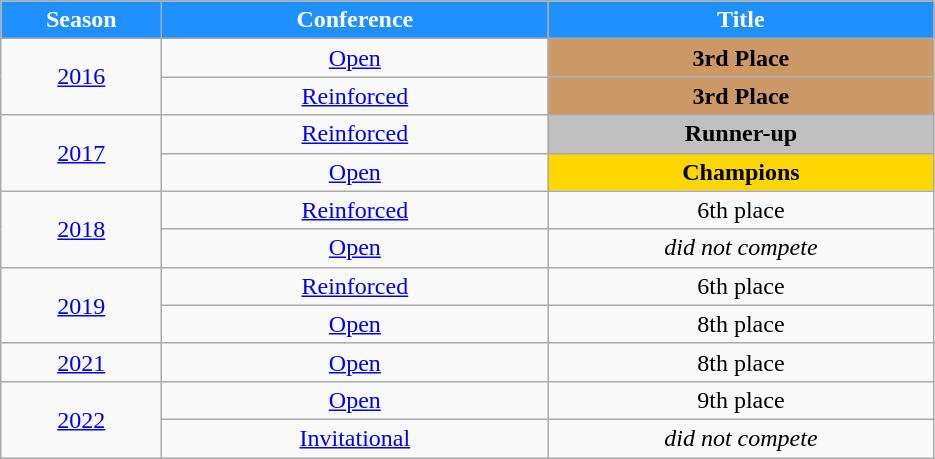<table class="wikitable">
<tr>
<th width=100px style="background: #1E90FF; color: white; text-align: center">Season</th>
<th width=250px style="background: #1E90FF; color: white">Conference</th>
<th width=250px style="background: #1E90FF; color: white">Title</th>
</tr>
<tr align=center>
<td rowspan=2><a href='#'>2016</a></td>
<td><a href='#'>Open</a></td>
<td style="background:#c96;"><strong>3rd Place</strong></td>
</tr>
<tr align=center>
<td><a href='#'>Reinforced</a></td>
<td style="background:#c96;"><strong>3rd Place</strong></td>
</tr>
<tr align=center>
<td rowspan=2><a href='#'>2017</a></td>
<td><a href='#'>Reinforced</a></td>
<td style="background:silver;"><strong>Runner-up</strong></td>
</tr>
<tr align=center>
<td><a href='#'>Open</a></td>
<td style="background:gold;"><strong>Champions</strong></td>
</tr>
<tr align=center>
<td rowspan=2><a href='#'>2018</a></td>
<td><a href='#'>Reinforced</a></td>
<td>6th place</td>
</tr>
<tr align=center>
<td><a href='#'>Open</a></td>
<td><em>did not compete</em></td>
</tr>
<tr align=center>
<td rowspan=2><a href='#'>2019</a></td>
<td><a href='#'>Reinforced</a></td>
<td>6th place</td>
</tr>
<tr align=center>
<td><a href='#'>Open</a></td>
<td>8th place</td>
</tr>
<tr align=center>
<td rowspan=1><a href='#'>2021</a></td>
<td><a href='#'>Open</a></td>
<td>8th place</td>
</tr>
<tr align=center>
<td rowspan=2><a href='#'>2022</a></td>
<td><a href='#'>Open</a></td>
<td>9th place</td>
</tr>
<tr align=center>
<td><a href='#'>Invitational</a></td>
<td><em>did not compete</em></td>
</tr>
</table>
